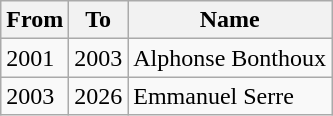<table class="wikitable">
<tr>
<th>From</th>
<th>To</th>
<th>Name</th>
</tr>
<tr>
<td>2001</td>
<td>2003</td>
<td>Alphonse Bonthoux</td>
</tr>
<tr>
<td>2003</td>
<td>2026</td>
<td>Emmanuel Serre</td>
</tr>
</table>
